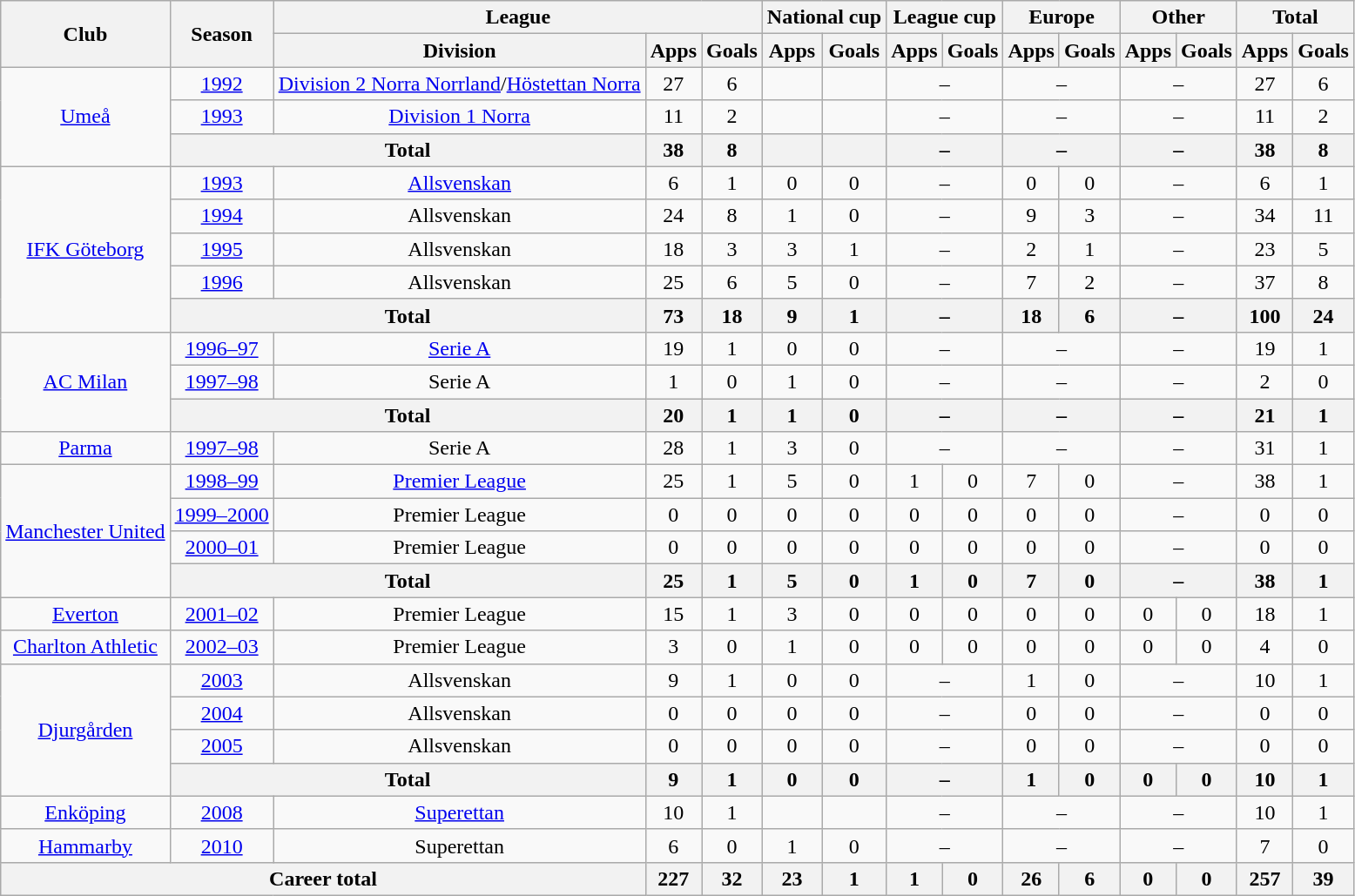<table class="wikitable" style="text-align:center">
<tr>
<th rowspan="2">Club</th>
<th rowspan="2">Season</th>
<th colspan="3">League</th>
<th colspan="2">National cup</th>
<th colspan="2">League cup</th>
<th colspan="2">Europe</th>
<th colspan="2">Other</th>
<th colspan="2">Total</th>
</tr>
<tr>
<th>Division</th>
<th>Apps</th>
<th>Goals</th>
<th>Apps</th>
<th>Goals</th>
<th>Apps</th>
<th>Goals</th>
<th>Apps</th>
<th>Goals</th>
<th>Apps</th>
<th>Goals</th>
<th>Apps</th>
<th>Goals</th>
</tr>
<tr>
<td rowspan="3"><a href='#'>Umeå</a></td>
<td><a href='#'>1992</a></td>
<td><a href='#'>Division 2 Norra Norrland</a>/<a href='#'>Höstettan Norra</a></td>
<td>27</td>
<td>6</td>
<td></td>
<td></td>
<td colspan="2">–</td>
<td colspan="2">–</td>
<td colspan="2">–</td>
<td>27</td>
<td>6</td>
</tr>
<tr>
<td><a href='#'>1993</a></td>
<td><a href='#'>Division 1 Norra</a></td>
<td>11</td>
<td>2</td>
<td></td>
<td></td>
<td colspan="2">–</td>
<td colspan="2">–</td>
<td colspan="2">–</td>
<td>11</td>
<td>2</td>
</tr>
<tr>
<th colspan="2">Total</th>
<th>38</th>
<th>8</th>
<th></th>
<th></th>
<th colspan="2">–</th>
<th colspan="2">–</th>
<th colspan="2">–</th>
<th>38</th>
<th>8</th>
</tr>
<tr>
<td rowspan="5"><a href='#'>IFK Göteborg</a></td>
<td><a href='#'>1993</a></td>
<td><a href='#'>Allsvenskan</a></td>
<td>6</td>
<td>1</td>
<td>0</td>
<td>0</td>
<td colspan="2">–</td>
<td>0</td>
<td>0</td>
<td colspan="2">–</td>
<td>6</td>
<td>1</td>
</tr>
<tr>
<td><a href='#'>1994</a></td>
<td>Allsvenskan</td>
<td>24</td>
<td>8</td>
<td>1</td>
<td>0</td>
<td colspan="2">–</td>
<td>9</td>
<td>3</td>
<td colspan="2">–</td>
<td>34</td>
<td>11</td>
</tr>
<tr>
<td><a href='#'>1995</a></td>
<td>Allsvenskan</td>
<td>18</td>
<td>3</td>
<td>3</td>
<td>1</td>
<td colspan="2">–</td>
<td>2</td>
<td>1</td>
<td colspan="2">–</td>
<td>23</td>
<td>5</td>
</tr>
<tr>
<td><a href='#'>1996</a></td>
<td>Allsvenskan</td>
<td>25</td>
<td>6</td>
<td>5</td>
<td>0</td>
<td colspan="2">–</td>
<td>7</td>
<td>2</td>
<td colspan="2">–</td>
<td>37</td>
<td>8</td>
</tr>
<tr>
<th colspan="2">Total</th>
<th>73</th>
<th>18</th>
<th>9</th>
<th>1</th>
<th colspan="2">–</th>
<th>18</th>
<th>6</th>
<th colspan="2">–</th>
<th>100</th>
<th>24</th>
</tr>
<tr>
<td rowspan="3"><a href='#'>AC Milan</a></td>
<td><a href='#'>1996–97</a></td>
<td><a href='#'>Serie A</a></td>
<td>19</td>
<td>1</td>
<td>0</td>
<td>0</td>
<td colspan="2">–</td>
<td colspan="2">–</td>
<td colspan="2">–</td>
<td>19</td>
<td>1</td>
</tr>
<tr>
<td><a href='#'>1997–98</a></td>
<td>Serie A</td>
<td>1</td>
<td>0</td>
<td>1</td>
<td>0</td>
<td colspan="2">–</td>
<td colspan="2">–</td>
<td colspan="2">–</td>
<td>2</td>
<td>0</td>
</tr>
<tr>
<th colspan="2">Total</th>
<th>20</th>
<th>1</th>
<th>1</th>
<th>0</th>
<th colspan="2">–</th>
<th colspan="2">–</th>
<th colspan="2">–</th>
<th>21</th>
<th>1</th>
</tr>
<tr>
<td><a href='#'>Parma</a></td>
<td><a href='#'>1997–98</a></td>
<td>Serie A</td>
<td>28</td>
<td>1</td>
<td>3</td>
<td>0</td>
<td colspan="2">–</td>
<td colspan="2">–</td>
<td colspan="2">–</td>
<td>31</td>
<td>1</td>
</tr>
<tr>
<td rowspan="4"><a href='#'>Manchester United</a></td>
<td><a href='#'>1998–99</a></td>
<td><a href='#'>Premier League</a></td>
<td>25</td>
<td>1</td>
<td>5</td>
<td>0</td>
<td>1</td>
<td>0</td>
<td>7</td>
<td>0</td>
<td colspan="2">–</td>
<td>38</td>
<td>1</td>
</tr>
<tr>
<td><a href='#'>1999–2000</a></td>
<td>Premier League</td>
<td>0</td>
<td>0</td>
<td>0</td>
<td>0</td>
<td>0</td>
<td>0</td>
<td>0</td>
<td>0</td>
<td colspan="2">–</td>
<td>0</td>
<td>0</td>
</tr>
<tr>
<td><a href='#'>2000–01</a></td>
<td>Premier League</td>
<td>0</td>
<td>0</td>
<td>0</td>
<td>0</td>
<td>0</td>
<td>0</td>
<td>0</td>
<td>0</td>
<td colspan="2">–</td>
<td>0</td>
<td>0</td>
</tr>
<tr>
<th colspan="2">Total</th>
<th>25</th>
<th>1</th>
<th>5</th>
<th>0</th>
<th>1</th>
<th>0</th>
<th>7</th>
<th>0</th>
<th colspan="2">–</th>
<th>38</th>
<th>1</th>
</tr>
<tr>
<td><a href='#'>Everton</a></td>
<td><a href='#'>2001–02</a></td>
<td>Premier League</td>
<td>15</td>
<td>1</td>
<td>3</td>
<td>0</td>
<td>0</td>
<td>0</td>
<td>0</td>
<td>0</td>
<td>0</td>
<td>0</td>
<td>18</td>
<td>1</td>
</tr>
<tr>
<td><a href='#'>Charlton Athletic</a></td>
<td><a href='#'>2002–03</a></td>
<td>Premier League</td>
<td>3</td>
<td>0</td>
<td>1</td>
<td>0</td>
<td>0</td>
<td>0</td>
<td>0</td>
<td>0</td>
<td>0</td>
<td>0</td>
<td>4</td>
<td>0</td>
</tr>
<tr>
<td rowspan="4"><a href='#'>Djurgården</a></td>
<td><a href='#'>2003</a></td>
<td>Allsvenskan</td>
<td>9</td>
<td>1</td>
<td>0</td>
<td>0</td>
<td colspan="2">–</td>
<td>1</td>
<td>0</td>
<td colspan="2">–</td>
<td>10</td>
<td>1</td>
</tr>
<tr>
<td><a href='#'>2004</a></td>
<td>Allsvenskan</td>
<td>0</td>
<td>0</td>
<td>0</td>
<td>0</td>
<td colspan="2">–</td>
<td>0</td>
<td>0</td>
<td colspan="2">–</td>
<td>0</td>
<td>0</td>
</tr>
<tr>
<td><a href='#'>2005</a></td>
<td>Allsvenskan</td>
<td>0</td>
<td>0</td>
<td>0</td>
<td>0</td>
<td colspan="2">–</td>
<td>0</td>
<td>0</td>
<td colspan="2">–</td>
<td>0</td>
<td>0</td>
</tr>
<tr>
<th colspan="2">Total</th>
<th>9</th>
<th>1</th>
<th>0</th>
<th>0</th>
<th colspan="2">–</th>
<th>1</th>
<th>0</th>
<th>0</th>
<th>0</th>
<th>10</th>
<th>1</th>
</tr>
<tr>
<td><a href='#'>Enköping</a></td>
<td><a href='#'>2008</a></td>
<td><a href='#'>Superettan</a></td>
<td>10</td>
<td>1</td>
<td></td>
<td></td>
<td colspan="2">–</td>
<td colspan="2">–</td>
<td colspan="2">–</td>
<td>10</td>
<td>1</td>
</tr>
<tr>
<td><a href='#'>Hammarby</a></td>
<td><a href='#'>2010</a></td>
<td>Superettan</td>
<td>6</td>
<td>0</td>
<td>1</td>
<td>0</td>
<td colspan="2">–</td>
<td colspan="2">–</td>
<td colspan="2">–</td>
<td>7</td>
<td>0</td>
</tr>
<tr>
<th colspan="3">Career total</th>
<th>227</th>
<th>32</th>
<th>23</th>
<th>1</th>
<th>1</th>
<th>0</th>
<th>26</th>
<th>6</th>
<th>0</th>
<th>0</th>
<th>257</th>
<th>39</th>
</tr>
</table>
